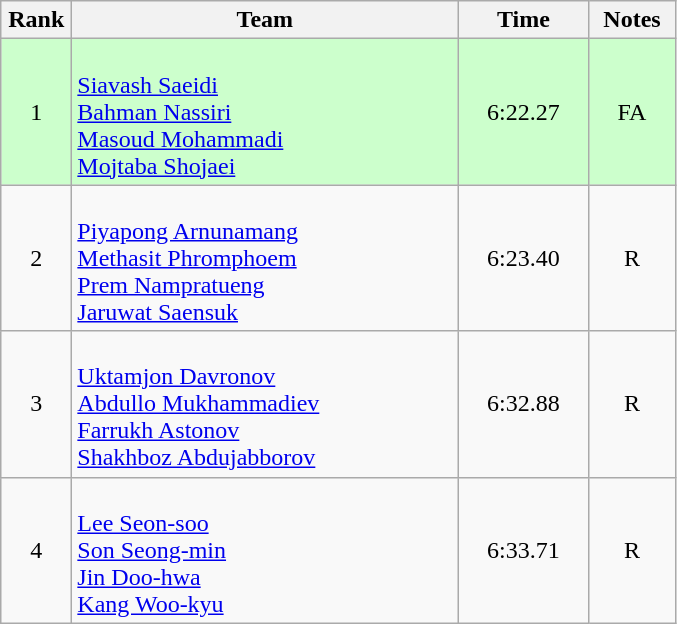<table class=wikitable style="text-align:center">
<tr>
<th width=40>Rank</th>
<th width=250>Team</th>
<th width=80>Time</th>
<th width=50>Notes</th>
</tr>
<tr bgcolor="ccffcc">
<td>1</td>
<td align=left><br><a href='#'>Siavash Saeidi</a><br><a href='#'>Bahman Nassiri</a><br><a href='#'>Masoud Mohammadi</a><br><a href='#'>Mojtaba Shojaei</a></td>
<td>6:22.27</td>
<td>FA</td>
</tr>
<tr>
<td>2</td>
<td align=left><br><a href='#'>Piyapong Arnunamang</a><br><a href='#'>Methasit Phromphoem</a><br><a href='#'>Prem Nampratueng</a><br><a href='#'>Jaruwat Saensuk</a></td>
<td>6:23.40</td>
<td>R</td>
</tr>
<tr>
<td>3</td>
<td align=left><br><a href='#'>Uktamjon Davronov</a><br><a href='#'>Abdullo Mukhammadiev</a><br><a href='#'>Farrukh Astonov</a><br><a href='#'>Shakhboz Abdujabborov</a></td>
<td>6:32.88</td>
<td>R</td>
</tr>
<tr>
<td>4</td>
<td align=left><br><a href='#'>Lee Seon-soo</a><br><a href='#'>Son Seong-min</a><br><a href='#'>Jin Doo-hwa</a><br><a href='#'>Kang Woo-kyu</a></td>
<td>6:33.71</td>
<td>R</td>
</tr>
</table>
